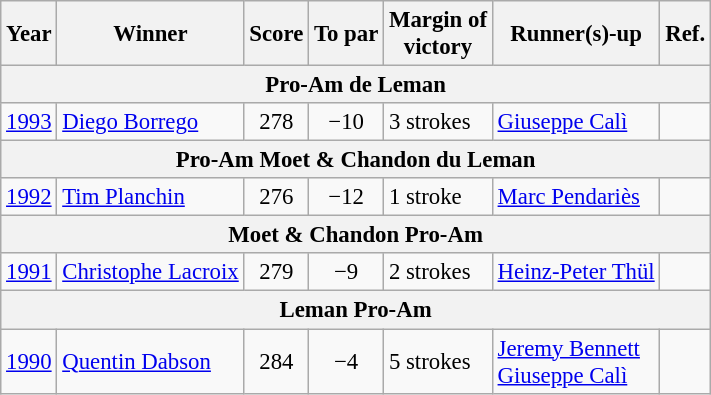<table class=wikitable style="font-size:95%">
<tr>
<th>Year</th>
<th>Winner</th>
<th>Score</th>
<th>To par</th>
<th>Margin of<br>victory</th>
<th>Runner(s)-up</th>
<th>Ref.</th>
</tr>
<tr>
<th colspan=9>Pro-Am de Leman</th>
</tr>
<tr>
<td><a href='#'>1993</a></td>
<td> <a href='#'>Diego Borrego</a></td>
<td align=center>278</td>
<td align=center>−10</td>
<td>3 strokes</td>
<td> <a href='#'>Giuseppe Calì</a></td>
<td></td>
</tr>
<tr>
<th colspan=9>Pro-Am Moet & Chandon du Leman</th>
</tr>
<tr>
<td><a href='#'>1992</a></td>
<td> <a href='#'>Tim Planchin</a></td>
<td align=center>276</td>
<td align=center>−12</td>
<td>1 stroke</td>
<td> <a href='#'>Marc Pendariès</a></td>
<td></td>
</tr>
<tr>
<th colspan=9>Moet & Chandon Pro-Am</th>
</tr>
<tr>
<td><a href='#'>1991</a></td>
<td> <a href='#'>Christophe Lacroix</a></td>
<td align=center>279</td>
<td align=center>−9</td>
<td>2 strokes</td>
<td> <a href='#'>Heinz-Peter Thül</a></td>
<td></td>
</tr>
<tr>
<th colspan=9>Leman Pro-Am</th>
</tr>
<tr>
<td><a href='#'>1990</a></td>
<td> <a href='#'>Quentin Dabson</a></td>
<td align=center>284</td>
<td align=center>−4</td>
<td>5 strokes</td>
<td> <a href='#'>Jeremy Bennett</a><br> <a href='#'>Giuseppe Calì</a></td>
<td></td>
</tr>
</table>
